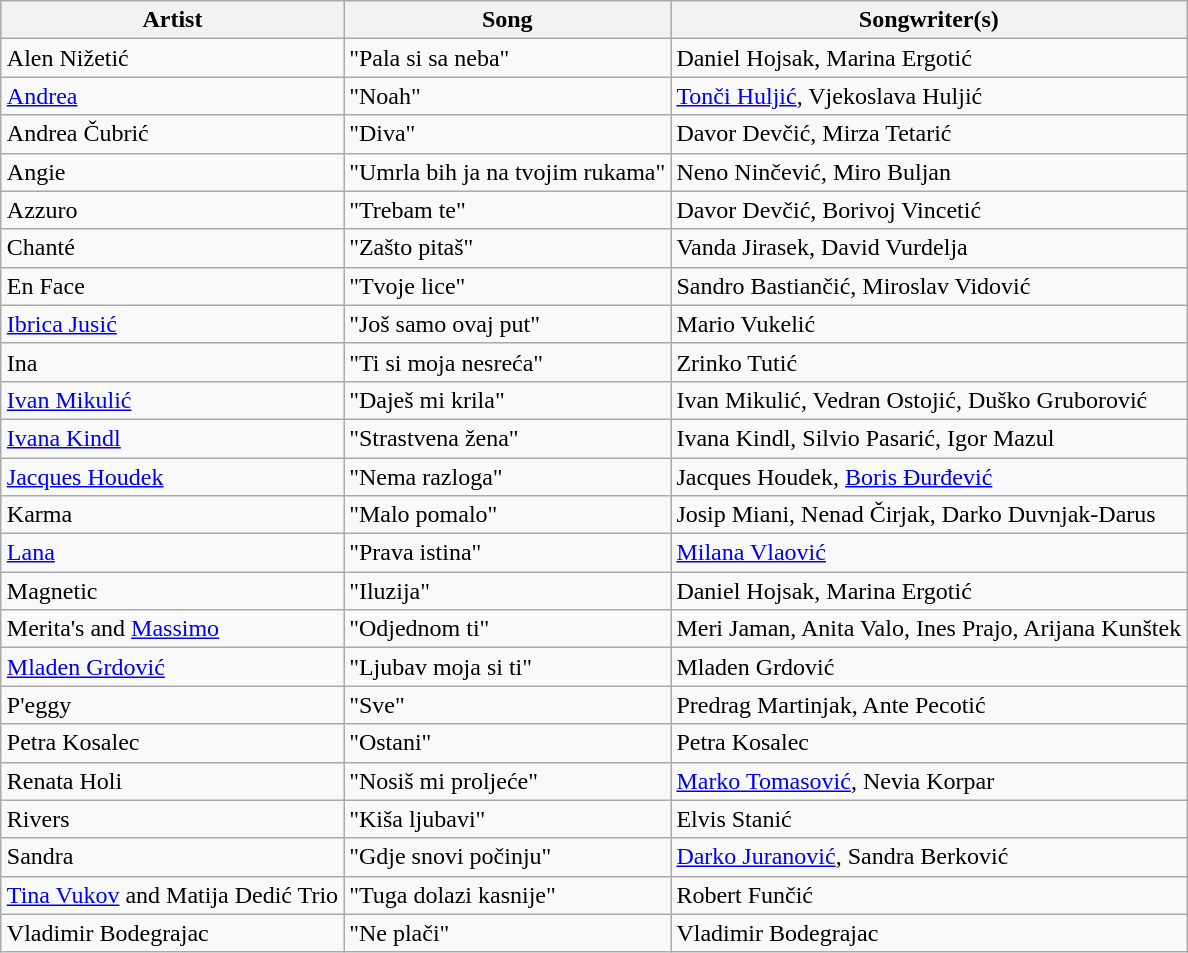<table class="sortable wikitable" style="margin: 1em auto 1em auto;">
<tr>
<th>Artist</th>
<th>Song</th>
<th>Songwriter(s)</th>
</tr>
<tr>
<td>Alen Nižetić</td>
<td>"Pala si sa neba"</td>
<td>Daniel Hojsak, Marina Ergotić</td>
</tr>
<tr>
<td><a href='#'>Andrea</a></td>
<td>"Noah"</td>
<td><a href='#'>Tonči Huljić</a>, Vjekoslava Huljić</td>
</tr>
<tr>
<td>Andrea Čubrić</td>
<td>"Diva"</td>
<td>Davor Devčić, Mirza Tetarić</td>
</tr>
<tr>
<td>Angie</td>
<td>"Umrla bih ja na tvojim rukama"</td>
<td>Neno Ninčević, Miro Buljan</td>
</tr>
<tr>
<td>Azzuro</td>
<td>"Trebam te"</td>
<td>Davor Devčić, Borivoj Vincetić</td>
</tr>
<tr>
<td>Chanté</td>
<td>"Zašto pitaš"</td>
<td>Vanda Jirasek, David Vurdelja</td>
</tr>
<tr>
<td>En Face</td>
<td>"Tvoje lice"</td>
<td>Sandro Bastiančić, Miroslav Vidović</td>
</tr>
<tr>
<td><a href='#'>Ibrica Jusić</a></td>
<td>"Još samo ovaj put"</td>
<td>Mario Vukelić</td>
</tr>
<tr>
<td>Ina</td>
<td>"Ti si moja nesreća"</td>
<td>Zrinko Tutić</td>
</tr>
<tr>
<td><a href='#'>Ivan Mikulić</a></td>
<td>"Daješ mi krila"</td>
<td>Ivan Mikulić, Vedran Ostojić, Duško Gruborović</td>
</tr>
<tr>
<td><a href='#'>Ivana Kindl</a></td>
<td>"Strastvena žena"</td>
<td>Ivana Kindl, Silvio Pasarić, Igor Mazul</td>
</tr>
<tr>
<td><a href='#'>Jacques Houdek</a></td>
<td>"Nema razloga"</td>
<td>Jacques Houdek, <a href='#'>Boris Đurđević</a></td>
</tr>
<tr>
<td>Karma</td>
<td>"Malo pomalo"</td>
<td>Josip Miani, Nenad Čirjak, Darko Duvnjak-Darus</td>
</tr>
<tr>
<td><a href='#'>Lana</a></td>
<td>"Prava istina"</td>
<td><a href='#'>Milana Vlaović</a></td>
</tr>
<tr>
<td>Magnetic</td>
<td>"Iluzija"</td>
<td>Daniel Hojsak, Marina Ergotić</td>
</tr>
<tr>
<td>Merita's and <a href='#'>Massimo</a></td>
<td>"Odjednom ti"</td>
<td>Meri Jaman, Anita Valo, Ines Prajo, Arijana Kunštek</td>
</tr>
<tr>
<td><a href='#'>Mladen Grdović</a></td>
<td>"Ljubav moja si ti"</td>
<td>Mladen Grdović</td>
</tr>
<tr>
<td>P'eggy</td>
<td>"Sve"</td>
<td>Predrag Martinjak, Ante Pecotić</td>
</tr>
<tr>
<td>Petra Kosalec</td>
<td>"Ostani"</td>
<td>Petra Kosalec</td>
</tr>
<tr>
<td>Renata Holi</td>
<td>"Nosiš mi proljeće"</td>
<td><a href='#'>Marko Tomasović</a>, Nevia Korpar</td>
</tr>
<tr>
<td>Rivers</td>
<td>"Kiša ljubavi"</td>
<td>Elvis Stanić</td>
</tr>
<tr>
<td>Sandra</td>
<td>"Gdje snovi počinju"</td>
<td><a href='#'>Darko Juranović</a>, Sandra Berković</td>
</tr>
<tr>
<td><a href='#'>Tina Vukov</a> and Matija Dedić Trio</td>
<td>"Tuga dolazi kasnije"</td>
<td>Robert Funčić</td>
</tr>
<tr>
<td>Vladimir Bodegrajac</td>
<td>"Ne plači"</td>
<td>Vladimir Bodegrajac</td>
</tr>
</table>
